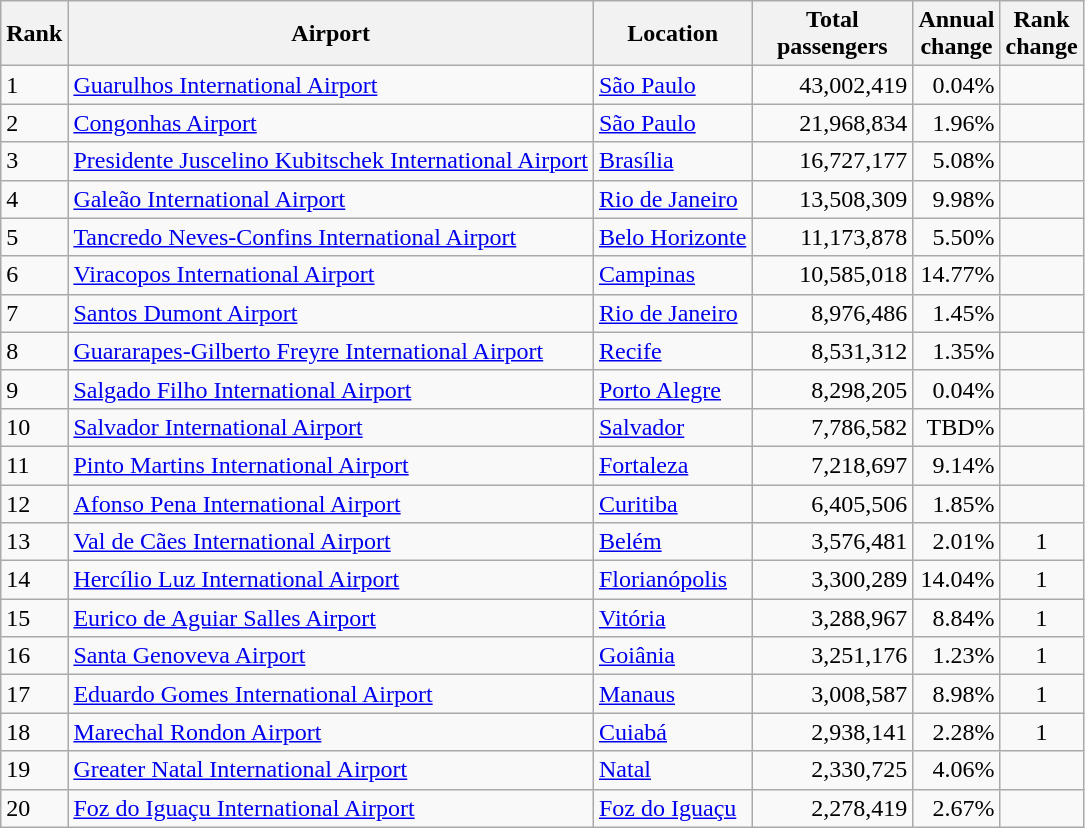<table class="wikitable">
<tr>
<th>Rank</th>
<th>Airport</th>
<th>Location</th>
<th style="width:100px">Total<br>passengers</th>
<th>Annual<br>change</th>
<th>Rank<br>change</th>
</tr>
<tr>
<td>1</td>
<td><a href='#'>Guarulhos International Airport</a></td>
<td><a href='#'>São Paulo</a></td>
<td align="right">43,002,419</td>
<td style="text-align:right;">0.04%</td>
<td style="text-align:center;"></td>
</tr>
<tr>
<td>2</td>
<td><a href='#'>Congonhas Airport</a></td>
<td><a href='#'>São Paulo</a></td>
<td align="right">21,968,834</td>
<td style="text-align:right;">1.96%</td>
<td style="text-align:center;"></td>
</tr>
<tr>
<td>3</td>
<td><a href='#'>Presidente Juscelino Kubitschek International Airport</a></td>
<td><a href='#'>Brasília</a></td>
<td align="right">16,727,177</td>
<td style="text-align:right;">5.08%</td>
<td style="text-align:center;"></td>
</tr>
<tr>
<td>4</td>
<td><a href='#'>Galeão International Airport</a></td>
<td><a href='#'>Rio de Janeiro</a></td>
<td align="right">13,508,309</td>
<td style="text-align:right;">9.98%</td>
<td style="text-align:center;"></td>
</tr>
<tr>
<td>5</td>
<td><a href='#'>Tancredo Neves-Confins International Airport</a></td>
<td><a href='#'>Belo Horizonte</a></td>
<td align="right">11,173,878</td>
<td style="text-align:right;">5.50%</td>
<td style="text-align:center;"></td>
</tr>
<tr>
<td>6</td>
<td><a href='#'>Viracopos International Airport</a></td>
<td><a href='#'>Campinas</a></td>
<td align="right">10,585,018</td>
<td style="text-align:right;">14.77%</td>
<td style="text-align:center;"></td>
</tr>
<tr>
<td>7</td>
<td><a href='#'>Santos Dumont Airport</a></td>
<td><a href='#'>Rio de Janeiro</a></td>
<td align="right">8,976,486</td>
<td style="text-align:right;">1.45%</td>
<td style="text-align:center;"></td>
</tr>
<tr>
<td>8</td>
<td><a href='#'>Guararapes-Gilberto Freyre International Airport</a></td>
<td><a href='#'>Recife</a></td>
<td align="right">8,531,312</td>
<td style="text-align:right;">1.35%</td>
<td style="text-align:center;"></td>
</tr>
<tr>
<td>9</td>
<td><a href='#'>Salgado Filho International Airport</a></td>
<td><a href='#'>Porto Alegre</a></td>
<td align="right">8,298,205</td>
<td style="text-align:right;">0.04%</td>
<td style="text-align:center;"></td>
</tr>
<tr>
<td>10</td>
<td><a href='#'>Salvador International Airport</a></td>
<td><a href='#'>Salvador</a></td>
<td align="right">7,786,582</td>
<td align="right">TBD%</td>
<td style="text-align:center;"></td>
</tr>
<tr>
<td>11</td>
<td><a href='#'>Pinto Martins International Airport</a></td>
<td><a href='#'>Fortaleza</a></td>
<td align="right">7,218,697</td>
<td style="text-align:right;">9.14%</td>
<td style="text-align:center;"></td>
</tr>
<tr>
<td>12</td>
<td><a href='#'>Afonso Pena International Airport</a></td>
<td><a href='#'>Curitiba</a></td>
<td align="right">6,405,506</td>
<td style="text-align:right;">1.85%</td>
<td style="text-align:center;"></td>
</tr>
<tr>
<td>13</td>
<td><a href='#'>Val de Cães International Airport</a></td>
<td><a href='#'>Belém</a></td>
<td align="right">3,576,481</td>
<td style="text-align:right;">2.01%</td>
<td style="text-align:center;">1</td>
</tr>
<tr>
<td>14</td>
<td><a href='#'>Hercílio Luz International Airport</a></td>
<td><a href='#'>Florianópolis</a></td>
<td align="right">3,300,289</td>
<td style="text-align:right;">14.04%</td>
<td style="text-align:center;">1</td>
</tr>
<tr>
<td>15</td>
<td><a href='#'>Eurico de Aguiar Salles Airport</a></td>
<td><a href='#'>Vitória</a></td>
<td align="right">3,288,967</td>
<td align="right">8.84%</td>
<td style="text-align:center;">1</td>
</tr>
<tr>
<td>16</td>
<td><a href='#'>Santa Genoveva Airport</a></td>
<td><a href='#'>Goiânia</a></td>
<td align="right">3,251,176</td>
<td style="text-align:right;">1.23%</td>
<td style="text-align:center;">1</td>
</tr>
<tr>
<td>17</td>
<td><a href='#'>Eduardo Gomes International Airport</a></td>
<td><a href='#'>Manaus</a></td>
<td align="right">3,008,587</td>
<td style="text-align:right;">8.98%</td>
<td style="text-align:center;">1</td>
</tr>
<tr>
<td>18</td>
<td><a href='#'>Marechal Rondon Airport</a></td>
<td><a href='#'>Cuiabá</a></td>
<td align="right">2,938,141</td>
<td style="text-align:right;">2.28%</td>
<td style="text-align:center;">1</td>
</tr>
<tr>
<td>19</td>
<td><a href='#'>Greater Natal International Airport</a></td>
<td><a href='#'>Natal</a></td>
<td align="right">2,330,725</td>
<td style="text-align:right;">4.06%</td>
<td style="text-align:center;"></td>
</tr>
<tr>
<td>20</td>
<td><a href='#'>Foz do Iguaçu International Airport</a></td>
<td><a href='#'>Foz do Iguaçu</a></td>
<td align="right">2,278,419</td>
<td style="text-align:right;">2.67%</td>
<td style="text-align:center;"></td>
</tr>
</table>
